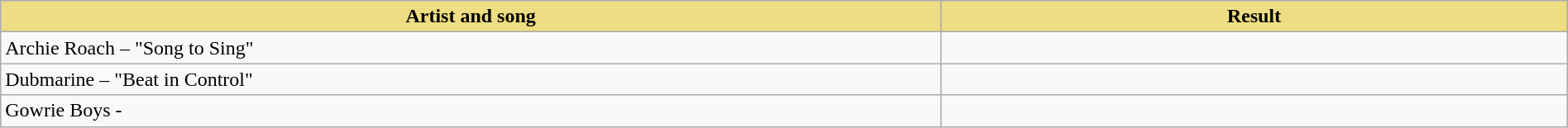<table class="wikitable" width=100%>
<tr>
<th style="width:15%;background:#EEDD82;">Artist and song</th>
<th style="width:10%;background:#EEDD82;">Result</th>
</tr>
<tr>
<td>Archie Roach – "Song to Sing"</td>
<td></td>
</tr>
<tr>
<td>Dubmarine – "Beat in Control"</td>
<td></td>
</tr>
<tr>
<td>Gowrie Boys -</td>
<td></td>
</tr>
</table>
